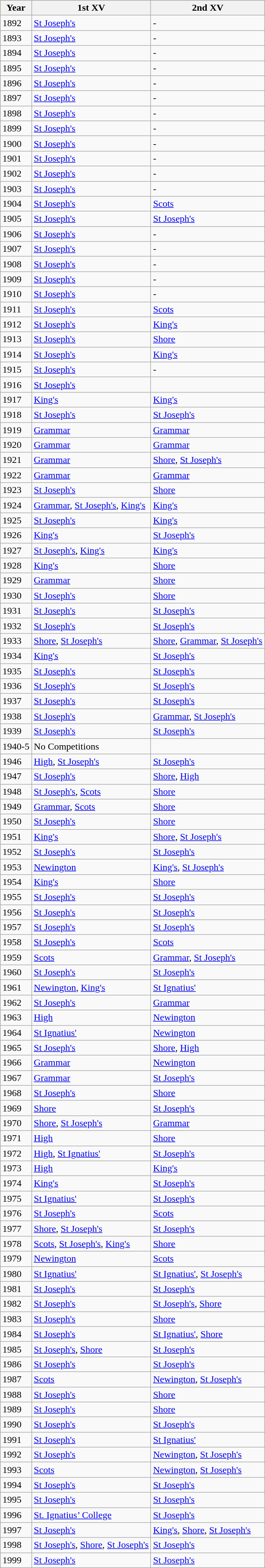<table class="wikitable sortable">
<tr bgcolor="#FFCC33">
<th scope="col">Year</th>
<th scope="col">1st XV</th>
<th scope="col">2nd XV</th>
</tr>
<tr>
<td>1892</td>
<td><a href='#'>St Joseph's</a></td>
<td>-</td>
</tr>
<tr>
<td>1893</td>
<td><a href='#'>St Joseph's</a></td>
<td>-</td>
</tr>
<tr>
<td>1894</td>
<td><a href='#'>St Joseph's</a></td>
<td>-</td>
</tr>
<tr>
<td>1895</td>
<td><a href='#'>St Joseph's</a></td>
<td>-</td>
</tr>
<tr>
<td>1896</td>
<td><a href='#'>St Joseph's</a></td>
<td>-</td>
</tr>
<tr>
<td>1897</td>
<td><a href='#'>St Joseph's</a></td>
<td>-</td>
</tr>
<tr>
<td>1898</td>
<td><a href='#'>St Joseph's</a></td>
<td>-</td>
</tr>
<tr>
<td>1899</td>
<td><a href='#'>St Joseph's</a></td>
<td>-</td>
</tr>
<tr>
<td>1900</td>
<td><a href='#'>St Joseph's</a></td>
<td>-</td>
</tr>
<tr>
<td>1901</td>
<td><a href='#'>St Joseph's</a></td>
<td>-</td>
</tr>
<tr>
<td>1902</td>
<td><a href='#'>St Joseph's</a></td>
<td>-</td>
</tr>
<tr>
<td>1903</td>
<td><a href='#'>St Joseph's</a></td>
<td>-</td>
</tr>
<tr>
<td>1904</td>
<td><a href='#'>St Joseph's</a></td>
<td><a href='#'>Scots</a></td>
</tr>
<tr>
<td>1905</td>
<td><a href='#'>St Joseph's</a></td>
<td><a href='#'>St Joseph's</a></td>
</tr>
<tr>
<td>1906</td>
<td><a href='#'>St Joseph's</a></td>
<td>-</td>
</tr>
<tr>
<td>1907</td>
<td><a href='#'>St Joseph's</a></td>
<td>-</td>
</tr>
<tr>
<td>1908</td>
<td><a href='#'>St Joseph's</a></td>
<td>-</td>
</tr>
<tr>
<td>1909</td>
<td><a href='#'>St Joseph's</a></td>
<td>-</td>
</tr>
<tr>
<td>1910</td>
<td><a href='#'>St Joseph's</a></td>
<td>-</td>
</tr>
<tr>
<td>1911</td>
<td><a href='#'>St Joseph's</a></td>
<td><a href='#'>Scots</a></td>
</tr>
<tr>
<td>1912</td>
<td><a href='#'>St Joseph's</a></td>
<td><a href='#'>King's</a></td>
</tr>
<tr>
<td>1913</td>
<td><a href='#'>St Joseph's</a></td>
<td><a href='#'>Shore</a></td>
</tr>
<tr>
<td>1914</td>
<td><a href='#'>St Joseph's</a></td>
<td><a href='#'>King's</a></td>
</tr>
<tr>
<td>1915</td>
<td><a href='#'>St Joseph's</a></td>
<td>-</td>
</tr>
<tr>
<td>1916</td>
<td><a href='#'>St Joseph's</a></td>
</tr>
<tr>
<td>1917</td>
<td><a href='#'>King's</a></td>
<td><a href='#'>King's</a></td>
</tr>
<tr>
<td>1918</td>
<td><a href='#'>St Joseph's</a></td>
<td><a href='#'>St Joseph's</a></td>
</tr>
<tr>
<td>1919</td>
<td><a href='#'>Grammar</a></td>
<td><a href='#'>Grammar</a></td>
</tr>
<tr>
<td>1920</td>
<td><a href='#'>Grammar</a></td>
<td><a href='#'>Grammar</a></td>
</tr>
<tr>
<td>1921</td>
<td><a href='#'>Grammar</a></td>
<td><a href='#'>Shore</a>, <a href='#'>St Joseph's</a></td>
</tr>
<tr>
<td>1922</td>
<td><a href='#'>Grammar</a></td>
<td><a href='#'>Grammar</a></td>
</tr>
<tr>
<td>1923</td>
<td><a href='#'>St Joseph's</a></td>
<td><a href='#'>Shore</a></td>
</tr>
<tr>
<td>1924</td>
<td><a href='#'>Grammar</a>, <a href='#'>St Joseph's</a>, <a href='#'>King's</a></td>
<td><a href='#'>King's</a></td>
</tr>
<tr>
<td>1925</td>
<td><a href='#'>St Joseph's</a></td>
<td><a href='#'>King's</a></td>
</tr>
<tr>
<td>1926</td>
<td><a href='#'>King's</a></td>
<td><a href='#'>St Joseph's</a></td>
</tr>
<tr>
<td>1927</td>
<td><a href='#'>St Joseph's</a>, <a href='#'>King's</a></td>
<td><a href='#'>King's</a></td>
</tr>
<tr>
<td>1928</td>
<td><a href='#'>King's</a></td>
<td><a href='#'>Shore</a></td>
</tr>
<tr>
<td>1929</td>
<td><a href='#'>Grammar</a></td>
<td><a href='#'>Shore</a></td>
</tr>
<tr>
<td>1930</td>
<td><a href='#'>St Joseph's</a></td>
<td><a href='#'>Shore</a></td>
</tr>
<tr>
<td>1931</td>
<td><a href='#'>St Joseph's</a></td>
<td><a href='#'>St Joseph's</a></td>
</tr>
<tr>
<td>1932</td>
<td><a href='#'>St Joseph's</a></td>
<td><a href='#'>St Joseph's</a></td>
</tr>
<tr>
<td>1933</td>
<td><a href='#'>Shore</a>, <a href='#'>St Joseph's</a></td>
<td><a href='#'>Shore</a>, <a href='#'>Grammar</a>, <a href='#'>St Joseph's</a></td>
</tr>
<tr>
<td>1934</td>
<td><a href='#'>King's</a></td>
<td><a href='#'>St Joseph's</a></td>
</tr>
<tr>
<td>1935</td>
<td><a href='#'>St Joseph's</a></td>
<td><a href='#'>St Joseph's</a></td>
</tr>
<tr>
<td>1936</td>
<td><a href='#'>St Joseph's</a></td>
<td><a href='#'>St Joseph's</a></td>
</tr>
<tr>
<td>1937</td>
<td><a href='#'>St Joseph's</a></td>
<td><a href='#'>St Joseph's</a></td>
</tr>
<tr>
<td>1938</td>
<td><a href='#'>St Joseph's</a></td>
<td><a href='#'>Grammar</a>, <a href='#'>St Joseph's</a></td>
</tr>
<tr>
<td>1939</td>
<td><a href='#'>St Joseph's</a></td>
<td><a href='#'>St Joseph's</a></td>
</tr>
<tr>
<td>1940-5</td>
<td>No Competitions</td>
<td></td>
</tr>
<tr>
<td>1946</td>
<td><a href='#'>High</a>, <a href='#'>St Joseph's</a></td>
<td><a href='#'>St Joseph's</a></td>
</tr>
<tr>
<td>1947</td>
<td><a href='#'>St Joseph's</a></td>
<td><a href='#'>Shore</a>, <a href='#'>High</a></td>
</tr>
<tr>
<td>1948</td>
<td><a href='#'>St Joseph's</a>, <a href='#'>Scots</a></td>
<td><a href='#'>Shore</a></td>
</tr>
<tr>
<td>1949</td>
<td><a href='#'>Grammar</a>, <a href='#'>Scots</a></td>
<td><a href='#'>Shore</a></td>
</tr>
<tr>
<td>1950</td>
<td><a href='#'>St Joseph's</a></td>
<td><a href='#'>Shore</a></td>
</tr>
<tr>
<td>1951</td>
<td><a href='#'>King's</a></td>
<td><a href='#'>Shore</a>, <a href='#'>St Joseph's</a></td>
</tr>
<tr>
<td>1952</td>
<td><a href='#'>St Joseph's</a></td>
<td><a href='#'>St Joseph's</a></td>
</tr>
<tr>
<td>1953</td>
<td><a href='#'>Newington</a></td>
<td><a href='#'>King's</a>, <a href='#'>St Joseph's</a></td>
</tr>
<tr>
<td>1954</td>
<td><a href='#'>King's</a></td>
<td><a href='#'>Shore</a></td>
</tr>
<tr>
<td>1955</td>
<td><a href='#'>St Joseph's</a></td>
<td><a href='#'>St Joseph's</a></td>
</tr>
<tr>
<td>1956</td>
<td><a href='#'>St Joseph's</a></td>
<td><a href='#'>St Joseph's</a></td>
</tr>
<tr>
<td>1957</td>
<td><a href='#'>St Joseph's</a></td>
<td><a href='#'>St Joseph's</a></td>
</tr>
<tr>
<td>1958</td>
<td><a href='#'>St Joseph's</a></td>
<td><a href='#'>Scots</a></td>
</tr>
<tr>
<td>1959</td>
<td><a href='#'>Scots</a></td>
<td><a href='#'>Grammar</a>, <a href='#'>St Joseph's</a></td>
</tr>
<tr>
<td>1960</td>
<td><a href='#'>St Joseph's</a></td>
<td><a href='#'>St Joseph's</a></td>
</tr>
<tr>
<td>1961</td>
<td><a href='#'>Newington</a>, <a href='#'>King's</a></td>
<td><a href='#'>St Ignatius'</a></td>
</tr>
<tr>
<td>1962</td>
<td><a href='#'>St Joseph's</a></td>
<td><a href='#'>Grammar</a></td>
</tr>
<tr>
<td>1963</td>
<td><a href='#'>High</a></td>
<td><a href='#'>Newington</a></td>
</tr>
<tr>
<td>1964</td>
<td><a href='#'>St Ignatius'</a></td>
<td><a href='#'>Newington</a></td>
</tr>
<tr>
<td>1965</td>
<td><a href='#'>St Joseph's</a></td>
<td><a href='#'>Shore</a>, <a href='#'>High</a></td>
</tr>
<tr>
<td>1966</td>
<td><a href='#'>Grammar</a></td>
<td><a href='#'>Newington</a></td>
</tr>
<tr>
<td>1967</td>
<td><a href='#'>Grammar</a></td>
<td><a href='#'>St Joseph's</a></td>
</tr>
<tr>
<td>1968</td>
<td><a href='#'>St Joseph's</a></td>
<td><a href='#'>Shore</a></td>
</tr>
<tr>
<td>1969</td>
<td><a href='#'>Shore</a></td>
<td><a href='#'>St Joseph's</a></td>
</tr>
<tr>
<td>1970</td>
<td><a href='#'>Shore</a>, <a href='#'>St Joseph's</a></td>
<td><a href='#'>Grammar</a></td>
</tr>
<tr>
<td>1971</td>
<td><a href='#'>High</a></td>
<td><a href='#'>Shore</a></td>
</tr>
<tr>
<td>1972</td>
<td><a href='#'>High</a>, <a href='#'>St Ignatius'</a></td>
<td><a href='#'>St Joseph's</a></td>
</tr>
<tr>
<td>1973</td>
<td><a href='#'>High</a></td>
<td><a href='#'>King's</a></td>
</tr>
<tr>
<td>1974</td>
<td><a href='#'>King's</a></td>
<td><a href='#'>St Joseph's</a></td>
</tr>
<tr>
<td>1975</td>
<td><a href='#'>St Ignatius'</a></td>
<td><a href='#'>St Joseph's</a></td>
</tr>
<tr>
<td>1976</td>
<td><a href='#'>St Joseph's</a></td>
<td><a href='#'>Scots</a></td>
</tr>
<tr>
<td>1977</td>
<td><a href='#'>Shore</a>, <a href='#'>St Joseph's</a></td>
<td><a href='#'>St Joseph's</a></td>
</tr>
<tr>
<td>1978</td>
<td><a href='#'>Scots</a>, <a href='#'>St Joseph's</a>, <a href='#'>King's</a></td>
<td><a href='#'>Shore</a></td>
</tr>
<tr>
<td>1979</td>
<td><a href='#'>Newington</a></td>
<td><a href='#'>Scots</a></td>
</tr>
<tr>
<td>1980</td>
<td><a href='#'>St Ignatius'</a></td>
<td><a href='#'>St Ignatius'</a>, <a href='#'>St Joseph's</a></td>
</tr>
<tr>
<td>1981</td>
<td><a href='#'>St Joseph's</a></td>
<td><a href='#'>St Joseph's</a></td>
</tr>
<tr>
<td>1982</td>
<td><a href='#'>St Joseph's</a></td>
<td><a href='#'>St Joseph's</a>, <a href='#'>Shore</a></td>
</tr>
<tr>
<td>1983</td>
<td><a href='#'>St Joseph's</a></td>
<td><a href='#'>Shore</a></td>
</tr>
<tr>
<td>1984</td>
<td><a href='#'>St Joseph's</a></td>
<td><a href='#'>St Ignatius'</a>, <a href='#'>Shore</a></td>
</tr>
<tr>
<td>1985</td>
<td><a href='#'>St Joseph's</a>, <a href='#'>Shore</a></td>
<td><a href='#'>St Joseph's</a></td>
</tr>
<tr>
<td>1986</td>
<td><a href='#'>St Joseph's</a></td>
<td><a href='#'>St Joseph's</a></td>
</tr>
<tr>
<td>1987</td>
<td><a href='#'>Scots</a></td>
<td><a href='#'>Newington</a>, <a href='#'>St Joseph's</a></td>
</tr>
<tr>
<td>1988</td>
<td><a href='#'>St Joseph's</a></td>
<td><a href='#'>Shore</a></td>
</tr>
<tr>
<td>1989</td>
<td><a href='#'>St Joseph's</a></td>
<td><a href='#'>Shore</a></td>
</tr>
<tr>
<td>1990</td>
<td><a href='#'>St Joseph's</a></td>
<td><a href='#'>St Joseph's</a></td>
</tr>
<tr>
<td>1991</td>
<td><a href='#'>St Joseph's</a></td>
<td><a href='#'>St Ignatius'</a></td>
</tr>
<tr>
<td>1992</td>
<td><a href='#'>St Joseph's</a></td>
<td><a href='#'>Newington</a>, <a href='#'>St Joseph's</a></td>
</tr>
<tr>
<td>1993</td>
<td><a href='#'>Scots</a></td>
<td><a href='#'>Newington</a>, <a href='#'>St Joseph's</a></td>
</tr>
<tr>
<td>1994</td>
<td><a href='#'>St Joseph's</a></td>
<td><a href='#'>St Joseph's</a></td>
</tr>
<tr>
<td>1995</td>
<td><a href='#'>St Joseph's</a></td>
<td><a href='#'>St Joseph's</a></td>
</tr>
<tr>
<td>1996</td>
<td><a href='#'>St. Ignatius’ College</a></td>
<td><a href='#'>St Joseph's</a></td>
</tr>
<tr>
<td>1997</td>
<td><a href='#'>St Joseph's</a></td>
<td><a href='#'>King's</a>, <a href='#'>Shore</a>, <a href='#'>St Joseph's</a></td>
</tr>
<tr>
<td>1998</td>
<td><a href='#'>St Joseph's</a>, <a href='#'>Shore</a>, <a href='#'>St Joseph's</a></td>
<td><a href='#'>St Joseph's</a></td>
</tr>
<tr>
<td>1999</td>
<td><a href='#'>St Joseph's</a></td>
<td><a href='#'>St Joseph's</a></td>
</tr>
</table>
